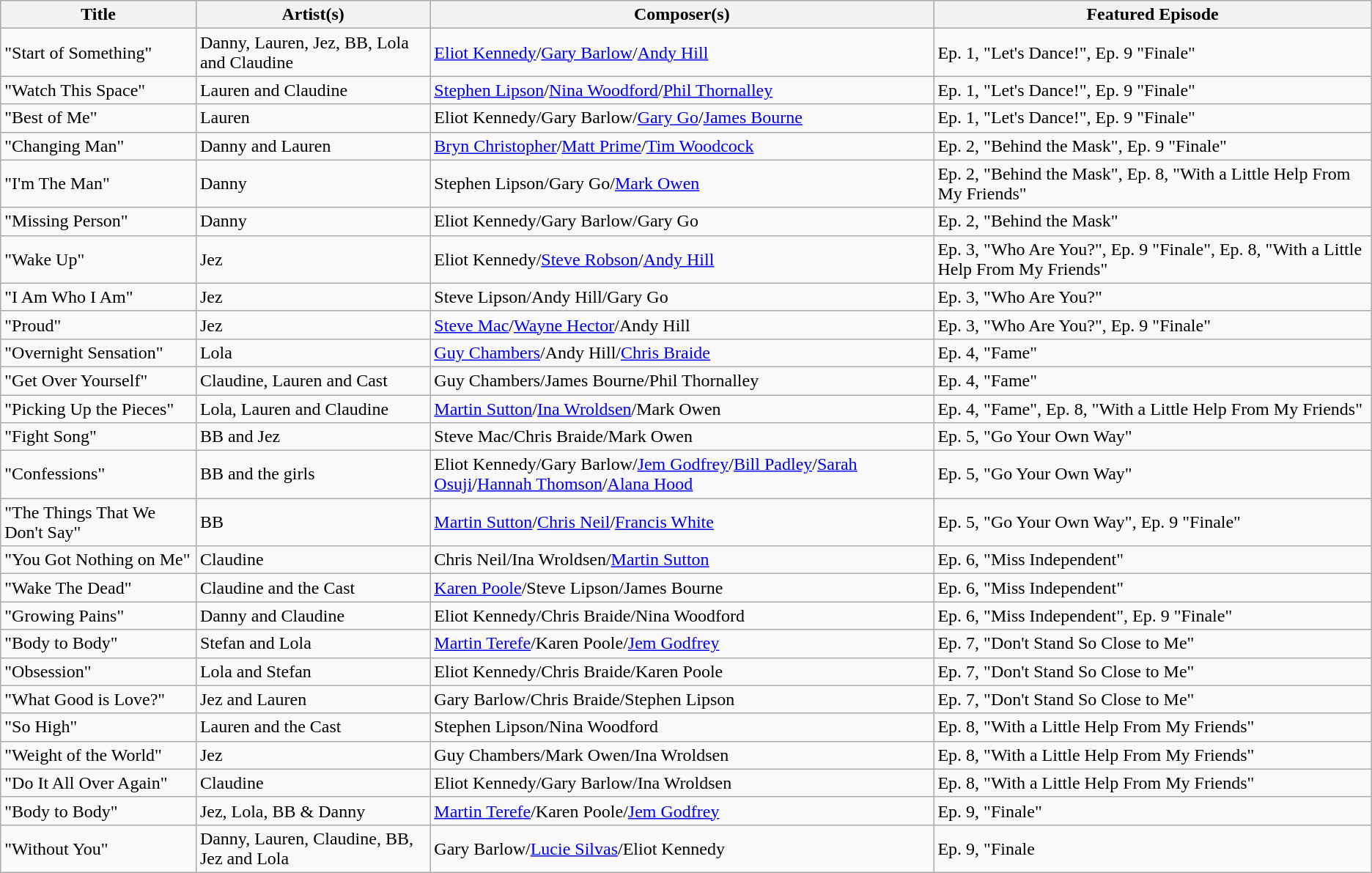<table class="wikitable">
<tr>
<th>Title</th>
<th>Artist(s)</th>
<th>Composer(s)</th>
<th>Featured Episode</th>
</tr>
<tr>
<td>"Start of Something"</td>
<td>Danny, Lauren, Jez, BB, Lola and Claudine</td>
<td><a href='#'>Eliot Kennedy</a>/<a href='#'>Gary Barlow</a>/<a href='#'>Andy Hill</a></td>
<td>Ep. 1, "Let's Dance!", Ep. 9 "Finale"</td>
</tr>
<tr>
<td>"Watch This Space"</td>
<td>Lauren and Claudine</td>
<td><a href='#'>Stephen Lipson</a>/<a href='#'>Nina Woodford</a>/<a href='#'>Phil Thornalley</a></td>
<td>Ep. 1, "Let's Dance!", Ep. 9 "Finale"</td>
</tr>
<tr>
<td>"Best of Me"</td>
<td>Lauren</td>
<td>Eliot Kennedy/Gary Barlow/<a href='#'>Gary Go</a>/<a href='#'>James Bourne</a></td>
<td>Ep. 1, "Let's Dance!", Ep. 9 "Finale"</td>
</tr>
<tr>
<td>"Changing Man"</td>
<td>Danny and Lauren</td>
<td><a href='#'>Bryn Christopher</a>/<a href='#'>Matt Prime</a>/<a href='#'>Tim Woodcock</a></td>
<td>Ep. 2, "Behind the Mask", Ep. 9 "Finale"</td>
</tr>
<tr>
<td>"I'm The Man"</td>
<td>Danny</td>
<td>Stephen Lipson/Gary Go/<a href='#'>Mark Owen</a></td>
<td>Ep. 2, "Behind the Mask", Ep. 8, "With a Little Help From My Friends"</td>
</tr>
<tr>
<td>"Missing Person"</td>
<td>Danny</td>
<td>Eliot Kennedy/Gary Barlow/Gary Go</td>
<td>Ep. 2, "Behind the Mask"</td>
</tr>
<tr>
<td>"Wake Up"</td>
<td>Jez</td>
<td>Eliot Kennedy/<a href='#'>Steve Robson</a>/<a href='#'>Andy Hill</a></td>
<td>Ep. 3, "Who Are You?", Ep. 9 "Finale", Ep. 8, "With a Little Help From My Friends"</td>
</tr>
<tr>
<td>"I Am Who I Am"</td>
<td>Jez</td>
<td>Steve Lipson/Andy Hill/Gary Go</td>
<td>Ep. 3, "Who Are You?"</td>
</tr>
<tr>
<td>"Proud"</td>
<td>Jez</td>
<td><a href='#'>Steve Mac</a>/<a href='#'>Wayne Hector</a>/Andy Hill</td>
<td>Ep. 3, "Who Are You?", Ep. 9 "Finale"</td>
</tr>
<tr>
<td>"Overnight Sensation"</td>
<td>Lola</td>
<td><a href='#'>Guy Chambers</a>/Andy Hill/<a href='#'>Chris Braide</a></td>
<td>Ep. 4, "Fame"</td>
</tr>
<tr>
<td>"Get Over Yourself"</td>
<td>Claudine, Lauren and Cast</td>
<td>Guy Chambers/James Bourne/Phil Thornalley</td>
<td>Ep. 4, "Fame"</td>
</tr>
<tr>
<td>"Picking Up the Pieces"</td>
<td>Lola, Lauren and Claudine</td>
<td><a href='#'>Martin Sutton</a>/<a href='#'>Ina Wroldsen</a>/Mark Owen</td>
<td>Ep. 4, "Fame", Ep. 8, "With a Little Help From My Friends"</td>
</tr>
<tr>
<td>"Fight Song"</td>
<td>BB and Jez</td>
<td>Steve Mac/Chris Braide/Mark Owen</td>
<td>Ep. 5, "Go Your Own Way"</td>
</tr>
<tr>
<td>"Confessions"</td>
<td>BB and the girls</td>
<td>Eliot Kennedy/Gary Barlow/<a href='#'>Jem Godfrey</a>/<a href='#'>Bill Padley</a>/<a href='#'>Sarah Osuji</a>/<a href='#'>Hannah Thomson</a>/<a href='#'>Alana Hood</a></td>
<td>Ep. 5, "Go Your Own Way"</td>
</tr>
<tr>
<td>"The Things That We Don't Say"</td>
<td>BB</td>
<td><a href='#'>Martin Sutton</a>/<a href='#'>Chris Neil</a>/<a href='#'>Francis White</a></td>
<td>Ep. 5, "Go Your Own Way", Ep. 9 "Finale"</td>
</tr>
<tr>
<td>"You Got Nothing on Me"</td>
<td>Claudine</td>
<td>Chris Neil/Ina Wroldsen/<a href='#'>Martin Sutton</a></td>
<td>Ep. 6, "Miss Independent"</td>
</tr>
<tr>
<td>"Wake The Dead"</td>
<td>Claudine and the Cast</td>
<td><a href='#'>Karen Poole</a>/Steve Lipson/James Bourne</td>
<td>Ep. 6, "Miss Independent"</td>
</tr>
<tr>
<td>"Growing Pains"</td>
<td>Danny and Claudine</td>
<td>Eliot Kennedy/Chris Braide/Nina Woodford</td>
<td>Ep. 6, "Miss Independent", Ep. 9 "Finale"</td>
</tr>
<tr>
<td>"Body to Body"</td>
<td>Stefan and Lola</td>
<td><a href='#'>Martin Terefe</a>/Karen Poole/<a href='#'>Jem Godfrey</a></td>
<td>Ep. 7, "Don't Stand So Close to Me"</td>
</tr>
<tr>
<td>"Obsession"</td>
<td>Lola and Stefan</td>
<td>Eliot Kennedy/Chris Braide/Karen Poole</td>
<td>Ep. 7, "Don't Stand So Close to Me"</td>
</tr>
<tr>
<td>"What Good is Love?"</td>
<td>Jez and Lauren</td>
<td>Gary Barlow/Chris Braide/Stephen Lipson</td>
<td>Ep. 7, "Don't Stand So Close to Me"</td>
</tr>
<tr>
<td>"So High"</td>
<td>Lauren and the Cast</td>
<td>Stephen Lipson/Nina Woodford</td>
<td>Ep. 8, "With a Little Help From My Friends"</td>
</tr>
<tr>
<td>"Weight of the World"</td>
<td>Jez</td>
<td>Guy Chambers/Mark Owen/Ina Wroldsen</td>
<td>Ep. 8, "With a Little Help From My Friends"</td>
</tr>
<tr>
<td>"Do It All Over Again"</td>
<td>Claudine</td>
<td>Eliot Kennedy/Gary Barlow/Ina Wroldsen</td>
<td>Ep. 8, "With a Little Help From My Friends"</td>
</tr>
<tr>
<td>"Body to Body"</td>
<td>Jez, Lola, BB & Danny</td>
<td><a href='#'>Martin Terefe</a>/Karen Poole/<a href='#'>Jem Godfrey</a></td>
<td>Ep. 9, "Finale"</td>
</tr>
<tr>
<td>"Without You"</td>
<td>Danny, Lauren, Claudine, BB, Jez and Lola</td>
<td>Gary Barlow/<a href='#'>Lucie Silvas</a>/Eliot Kennedy</td>
<td>Ep. 9, "Finale</td>
</tr>
</table>
